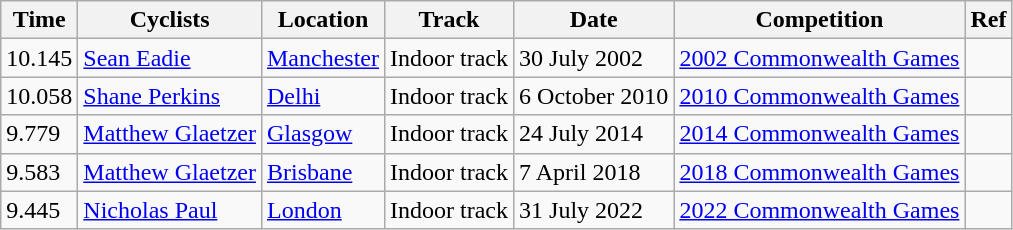<table class="wikitable">
<tr align="left">
<th>Time</th>
<th>Cyclists</th>
<th>Location</th>
<th>Track</th>
<th>Date</th>
<th>Competition</th>
<th>Ref</th>
</tr>
<tr>
<td>10.145</td>
<td> <a href='#'>Sean Eadie</a></td>
<td> <a href='#'>Manchester</a></td>
<td>Indoor track</td>
<td>30 July 2002</td>
<td><a href='#'>2002 Commonwealth Games</a></td>
<td></td>
</tr>
<tr>
<td>10.058</td>
<td> <a href='#'>Shane Perkins</a></td>
<td> <a href='#'>Delhi</a></td>
<td>Indoor track</td>
<td>6 October 2010</td>
<td><a href='#'>2010 Commonwealth Games</a></td>
<td></td>
</tr>
<tr>
<td>9.779</td>
<td> <a href='#'>Matthew Glaetzer</a></td>
<td> <a href='#'>Glasgow</a></td>
<td>Indoor track</td>
<td>24 July 2014</td>
<td><a href='#'>2014 Commonwealth Games</a></td>
<td></td>
</tr>
<tr>
<td>9.583</td>
<td> <a href='#'>Matthew Glaetzer</a></td>
<td> <a href='#'>Brisbane</a></td>
<td>Indoor track</td>
<td>7 April 2018</td>
<td><a href='#'>2018 Commonwealth Games</a></td>
<td></td>
</tr>
<tr>
<td>9.445</td>
<td> <a href='#'>Nicholas Paul</a></td>
<td> <a href='#'>London</a></td>
<td>Indoor track</td>
<td>31 July 2022</td>
<td><a href='#'>2022 Commonwealth Games</a></td>
<td></td>
</tr>
</table>
